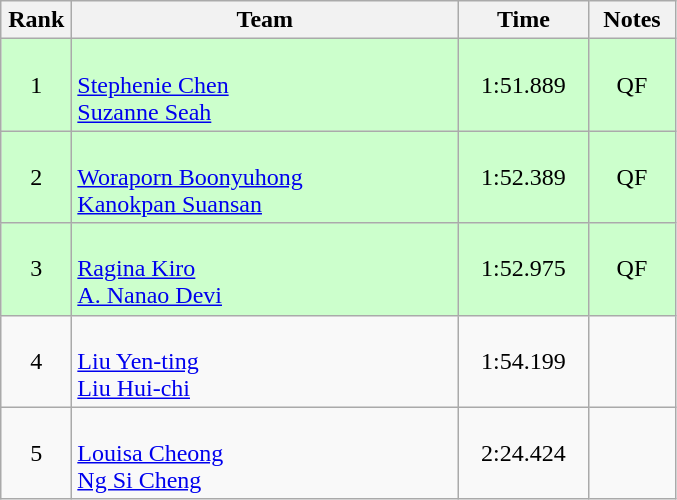<table class=wikitable style="text-align:center">
<tr>
<th width=40>Rank</th>
<th width=250>Team</th>
<th width=80>Time</th>
<th width=50>Notes</th>
</tr>
<tr bgcolor="ccffcc">
<td>1</td>
<td align=left><br><a href='#'>Stephenie Chen</a><br><a href='#'>Suzanne Seah</a></td>
<td>1:51.889</td>
<td>QF</td>
</tr>
<tr bgcolor="ccffcc">
<td>2</td>
<td align=left><br><a href='#'>Woraporn Boonyuhong</a><br><a href='#'>Kanokpan Suansan</a></td>
<td>1:52.389</td>
<td>QF</td>
</tr>
<tr bgcolor="ccffcc">
<td>3</td>
<td align=left><br><a href='#'>Ragina Kiro</a><br><a href='#'>A. Nanao Devi</a></td>
<td>1:52.975</td>
<td>QF</td>
</tr>
<tr>
<td>4</td>
<td align=left><br><a href='#'>Liu Yen-ting</a><br><a href='#'>Liu Hui-chi</a></td>
<td>1:54.199</td>
<td></td>
</tr>
<tr>
<td>5</td>
<td align=left><br><a href='#'>Louisa Cheong</a><br><a href='#'>Ng Si Cheng</a></td>
<td>2:24.424</td>
<td></td>
</tr>
</table>
